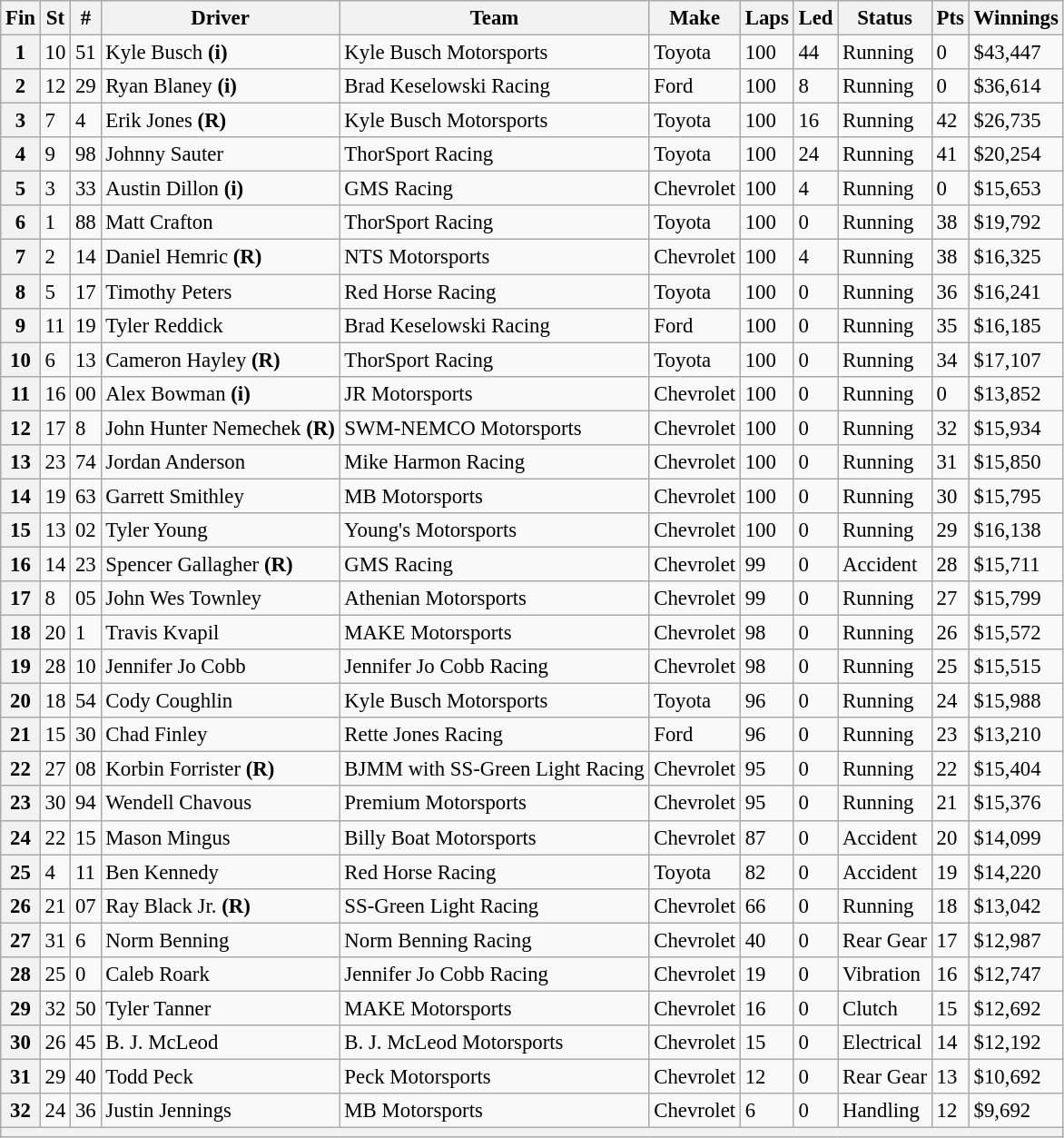<table class="wikitable" style="font-size:95%">
<tr>
<th>Fin</th>
<th>St</th>
<th>#</th>
<th>Driver</th>
<th>Team</th>
<th>Make</th>
<th>Laps</th>
<th>Led</th>
<th>Status</th>
<th>Pts</th>
<th>Winnings</th>
</tr>
<tr>
<th>1</th>
<td>10</td>
<td>51</td>
<td>Kyle Busch <strong>(i)</strong></td>
<td>Kyle Busch Motorsports</td>
<td>Toyota</td>
<td>100</td>
<td>44</td>
<td>Running</td>
<td>0</td>
<td>$43,447</td>
</tr>
<tr>
<th>2</th>
<td>12</td>
<td>29</td>
<td>Ryan Blaney <strong>(i)</strong></td>
<td>Brad Keselowski Racing</td>
<td>Ford</td>
<td>100</td>
<td>8</td>
<td>Running</td>
<td>0</td>
<td>$36,614</td>
</tr>
<tr>
<th>3</th>
<td>7</td>
<td>4</td>
<td>Erik Jones <strong>(R)</strong></td>
<td>Kyle Busch Motorsports</td>
<td>Toyota</td>
<td>100</td>
<td>16</td>
<td>Running</td>
<td>42</td>
<td>$26,735</td>
</tr>
<tr>
<th>4</th>
<td>9</td>
<td>98</td>
<td>Johnny Sauter</td>
<td>ThorSport Racing</td>
<td>Toyota</td>
<td>100</td>
<td>24</td>
<td>Running</td>
<td>41</td>
<td>$20,254</td>
</tr>
<tr>
<th>5</th>
<td>3</td>
<td>33</td>
<td>Austin Dillon <strong>(i)</strong></td>
<td>GMS Racing</td>
<td>Chevrolet</td>
<td>100</td>
<td>4</td>
<td>Running</td>
<td>0</td>
<td>$15,653</td>
</tr>
<tr>
<th>6</th>
<td>1</td>
<td>88</td>
<td>Matt Crafton</td>
<td>ThorSport Racing</td>
<td>Toyota</td>
<td>100</td>
<td>0</td>
<td>Running</td>
<td>38</td>
<td>$19,792</td>
</tr>
<tr>
<th>7</th>
<td>2</td>
<td>14</td>
<td>Daniel Hemric <strong>(R)</strong></td>
<td>NTS Motorsports</td>
<td>Chevrolet</td>
<td>100</td>
<td>4</td>
<td>Running</td>
<td>38</td>
<td>$16,325</td>
</tr>
<tr>
<th>8</th>
<td>5</td>
<td>17</td>
<td>Timothy Peters</td>
<td>Red Horse Racing</td>
<td>Toyota</td>
<td>100</td>
<td>0</td>
<td>Running</td>
<td>36</td>
<td>$16,241</td>
</tr>
<tr>
<th>9</th>
<td>11</td>
<td>19</td>
<td>Tyler Reddick</td>
<td>Brad Keselowski Racing</td>
<td>Ford</td>
<td>100</td>
<td>0</td>
<td>Running</td>
<td>35</td>
<td>$16,185</td>
</tr>
<tr>
<th>10</th>
<td>6</td>
<td>13</td>
<td>Cameron Hayley <strong>(R)</strong></td>
<td>ThorSport Racing</td>
<td>Toyota</td>
<td>100</td>
<td>0</td>
<td>Running</td>
<td>34</td>
<td>$17,107</td>
</tr>
<tr>
<th>11</th>
<td>16</td>
<td>00</td>
<td>Alex Bowman <strong>(i)</strong></td>
<td>JR Motorsports</td>
<td>Chevrolet</td>
<td>100</td>
<td>0</td>
<td>Running</td>
<td>0</td>
<td>$13,852</td>
</tr>
<tr>
<th>12</th>
<td>17</td>
<td>8</td>
<td>John Hunter Nemechek <strong>(R)</strong></td>
<td>SWM-NEMCO Motorsports</td>
<td>Chevrolet</td>
<td>100</td>
<td>0</td>
<td>Running</td>
<td>32</td>
<td>$15,934</td>
</tr>
<tr>
<th>13</th>
<td>23</td>
<td>74</td>
<td>Jordan Anderson</td>
<td>Mike Harmon Racing</td>
<td>Chevrolet</td>
<td>100</td>
<td>0</td>
<td>Running</td>
<td>31</td>
<td>$15,850</td>
</tr>
<tr>
<th>14</th>
<td>19</td>
<td>63</td>
<td>Garrett Smithley</td>
<td>MB Motorsports</td>
<td>Chevrolet</td>
<td>100</td>
<td>0</td>
<td>Running</td>
<td>30</td>
<td>$15,795</td>
</tr>
<tr>
<th>15</th>
<td>13</td>
<td>02</td>
<td>Tyler Young</td>
<td>Young's Motorsports</td>
<td>Chevrolet</td>
<td>100</td>
<td>0</td>
<td>Running</td>
<td>29</td>
<td>$16,138</td>
</tr>
<tr>
<th>16</th>
<td>14</td>
<td>23</td>
<td>Spencer Gallagher <strong>(R)</strong></td>
<td>GMS Racing</td>
<td>Chevrolet</td>
<td>99</td>
<td>0</td>
<td>Accident</td>
<td>28</td>
<td>$15,711</td>
</tr>
<tr>
<th>17</th>
<td>8</td>
<td>05</td>
<td>John Wes Townley</td>
<td>Athenian Motorsports</td>
<td>Chevrolet</td>
<td>99</td>
<td>0</td>
<td>Running</td>
<td>27</td>
<td>$15,799</td>
</tr>
<tr>
<th>18</th>
<td>20</td>
<td>1</td>
<td>Travis Kvapil</td>
<td>MAKE Motorsports</td>
<td>Chevrolet</td>
<td>98</td>
<td>0</td>
<td>Running</td>
<td>26</td>
<td>$15,572</td>
</tr>
<tr>
<th>19</th>
<td>28</td>
<td>10</td>
<td>Jennifer Jo Cobb</td>
<td>Jennifer Jo Cobb Racing</td>
<td>Chevrolet</td>
<td>98</td>
<td>0</td>
<td>Running</td>
<td>25</td>
<td>$15,515</td>
</tr>
<tr>
<th>20</th>
<td>18</td>
<td>54</td>
<td>Cody Coughlin</td>
<td>Kyle Busch Motorsports</td>
<td>Toyota</td>
<td>96</td>
<td>0</td>
<td>Running</td>
<td>24</td>
<td>$15,988</td>
</tr>
<tr>
<th>21</th>
<td>15</td>
<td>30</td>
<td>Chad Finley</td>
<td>Rette Jones Racing</td>
<td>Ford</td>
<td>96</td>
<td>0</td>
<td>Running</td>
<td>23</td>
<td>$13,210</td>
</tr>
<tr>
<th>22</th>
<td>27</td>
<td>08</td>
<td>Korbin Forrister <strong>(R)</strong></td>
<td>BJMM with SS-Green Light Racing</td>
<td>Chevrolet</td>
<td>95</td>
<td>0</td>
<td>Running</td>
<td>22</td>
<td>$15,404</td>
</tr>
<tr>
<th>23</th>
<td>30</td>
<td>94</td>
<td>Wendell Chavous</td>
<td>Premium Motorsports</td>
<td>Chevrolet</td>
<td>95</td>
<td>0</td>
<td>Running</td>
<td>21</td>
<td>$15,376</td>
</tr>
<tr>
<th>24</th>
<td>22</td>
<td>15</td>
<td>Mason Mingus</td>
<td>Billy Boat Motorsports</td>
<td>Chevrolet</td>
<td>87</td>
<td>0</td>
<td>Accident</td>
<td>20</td>
<td>$14,099</td>
</tr>
<tr>
<th>25</th>
<td>4</td>
<td>11</td>
<td>Ben Kennedy</td>
<td>Red Horse Racing</td>
<td>Toyota</td>
<td>82</td>
<td>0</td>
<td>Accident</td>
<td>19</td>
<td>$14,220</td>
</tr>
<tr>
<th>26</th>
<td>21</td>
<td>07</td>
<td>Ray Black Jr. <strong>(R)</strong></td>
<td>SS-Green Light Racing</td>
<td>Chevrolet</td>
<td>66</td>
<td>0</td>
<td>Running</td>
<td>18</td>
<td>$13,042</td>
</tr>
<tr>
<th>27</th>
<td>31</td>
<td>6</td>
<td>Norm Benning</td>
<td>Norm Benning Racing</td>
<td>Chevrolet</td>
<td>40</td>
<td>0</td>
<td>Rear Gear</td>
<td>17</td>
<td>$12,987</td>
</tr>
<tr>
<th>28</th>
<td>25</td>
<td>0</td>
<td>Caleb Roark</td>
<td>Jennifer Jo Cobb Racing</td>
<td>Chevrolet</td>
<td>19</td>
<td>0</td>
<td>Vibration</td>
<td>16</td>
<td>$12,747</td>
</tr>
<tr>
<th>29</th>
<td>32</td>
<td>50</td>
<td>Tyler Tanner</td>
<td>MAKE Motorsports</td>
<td>Chevrolet</td>
<td>16</td>
<td>0</td>
<td>Clutch</td>
<td>15</td>
<td>$12,692</td>
</tr>
<tr>
<th>30</th>
<td>26</td>
<td>45</td>
<td>B. J. McLeod</td>
<td>B. J. McLeod Motorsports</td>
<td>Chevrolet</td>
<td>15</td>
<td>0</td>
<td>Electrical</td>
<td>14</td>
<td>$12,192</td>
</tr>
<tr>
<th>31</th>
<td>29</td>
<td>40</td>
<td>Todd Peck</td>
<td>Peck Motorsports</td>
<td>Chevrolet</td>
<td>12</td>
<td>0</td>
<td>Rear Gear</td>
<td>13</td>
<td>$10,692</td>
</tr>
<tr>
<th>32</th>
<td>24</td>
<td>36</td>
<td>Justin Jennings</td>
<td>MB Motorsports</td>
<td>Chevrolet</td>
<td>6</td>
<td>0</td>
<td>Handling</td>
<td>12</td>
<td>$9,692</td>
</tr>
<tr>
<th colspan="11"></th>
</tr>
</table>
